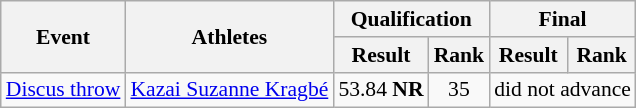<table class="wikitable" border="1" style="font-size:90%">
<tr>
<th rowspan="2">Event</th>
<th rowspan="2">Athletes</th>
<th colspan="2">Qualification</th>
<th colspan="2">Final</th>
</tr>
<tr>
<th>Result</th>
<th>Rank</th>
<th>Result</th>
<th>Rank</th>
</tr>
<tr>
<td><a href='#'>Discus throw</a></td>
<td><a href='#'>Kazai Suzanne Kragbé</a></td>
<td align=center>53.84 <strong>NR</strong></td>
<td align=center>35</td>
<td align=center colspan=2>did not advance</td>
</tr>
</table>
